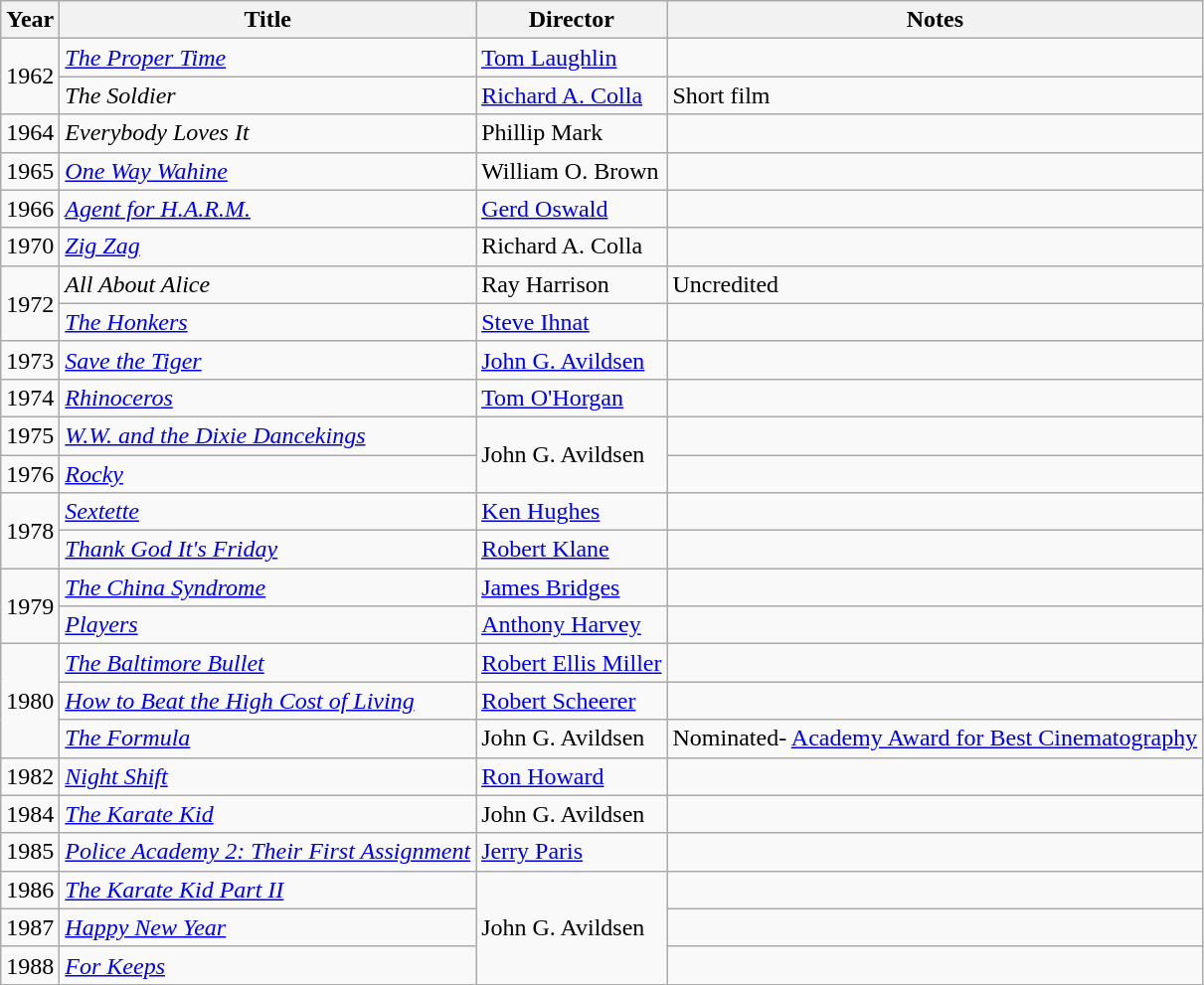<table class="wikitable">
<tr>
<th>Year</th>
<th>Title</th>
<th>Director</th>
<th>Notes</th>
</tr>
<tr>
<td rowspan=2>1962</td>
<td><em><a href='#'>The Proper Time</a></em></td>
<td><a href='#'>Tom Laughlin</a></td>
<td></td>
</tr>
<tr>
<td><em>The Soldier</em></td>
<td><a href='#'>Richard A. Colla</a></td>
<td>Short film</td>
</tr>
<tr>
<td>1964</td>
<td><em>Everybody Loves It</em></td>
<td>Phillip Mark</td>
<td></td>
</tr>
<tr>
<td>1965</td>
<td><em><a href='#'>One Way Wahine</a></em></td>
<td>William O. Brown</td>
<td></td>
</tr>
<tr>
<td>1966</td>
<td><em><a href='#'>Agent for H.A.R.M.</a></em></td>
<td><a href='#'>Gerd Oswald</a></td>
<td></td>
</tr>
<tr>
<td>1970</td>
<td><em><a href='#'>Zig Zag</a></em></td>
<td>Richard A. Colla</td>
<td></td>
</tr>
<tr>
<td rowspan=2>1972</td>
<td><em>All About Alice</em></td>
<td>Ray Harrison</td>
<td>Uncredited</td>
</tr>
<tr>
<td><em><a href='#'>The Honkers</a></em></td>
<td><a href='#'>Steve Ihnat</a></td>
<td></td>
</tr>
<tr>
<td>1973</td>
<td><em><a href='#'>Save the Tiger</a></em></td>
<td><a href='#'>John G. Avildsen</a></td>
<td></td>
</tr>
<tr>
<td>1974</td>
<td><em><a href='#'>Rhinoceros</a></em></td>
<td><a href='#'>Tom O'Horgan</a></td>
<td></td>
</tr>
<tr>
<td>1975</td>
<td><em><a href='#'>W.W. and the Dixie Dancekings</a></em></td>
<td rowspan=2>John G. Avildsen</td>
<td></td>
</tr>
<tr>
<td>1976</td>
<td><em><a href='#'>Rocky</a></em></td>
<td></td>
</tr>
<tr>
<td rowspan=2>1978</td>
<td><em><a href='#'>Sextette</a></em></td>
<td><a href='#'>Ken Hughes</a></td>
<td></td>
</tr>
<tr>
<td><em><a href='#'>Thank God It's Friday</a></em></td>
<td><a href='#'>Robert Klane</a></td>
<td></td>
</tr>
<tr>
<td rowspan=2>1979</td>
<td><em><a href='#'>The China Syndrome</a></em></td>
<td><a href='#'>James Bridges</a></td>
<td></td>
</tr>
<tr>
<td><em><a href='#'>Players</a></em></td>
<td><a href='#'>Anthony Harvey</a></td>
<td></td>
</tr>
<tr>
<td rowspan=3>1980</td>
<td><em><a href='#'>The Baltimore Bullet</a></em></td>
<td><a href='#'>Robert Ellis Miller</a></td>
<td></td>
</tr>
<tr>
<td><em><a href='#'>How to Beat the High Cost of Living</a></em></td>
<td><a href='#'>Robert Scheerer</a></td>
<td></td>
</tr>
<tr>
<td><em><a href='#'>The Formula</a></em></td>
<td>John G. Avildsen</td>
<td>Nominated- <a href='#'>Academy Award for Best Cinematography</a></td>
</tr>
<tr>
<td>1982</td>
<td><em><a href='#'>Night Shift</a></em></td>
<td><a href='#'>Ron Howard</a></td>
<td></td>
</tr>
<tr>
<td>1984</td>
<td><em><a href='#'>The Karate Kid</a></em></td>
<td>John G. Avildsen</td>
<td></td>
</tr>
<tr>
<td>1985</td>
<td><em><a href='#'>Police Academy 2: Their First Assignment</a></em></td>
<td><a href='#'>Jerry Paris</a></td>
<td></td>
</tr>
<tr>
<td>1986</td>
<td><em><a href='#'>The Karate Kid Part II</a></em></td>
<td rowspan=3>John G. Avildsen</td>
<td></td>
</tr>
<tr>
<td>1987</td>
<td><em><a href='#'>Happy New Year</a></em></td>
<td></td>
</tr>
<tr>
<td>1988</td>
<td><em><a href='#'>For Keeps</a></em></td>
<td></td>
</tr>
</table>
